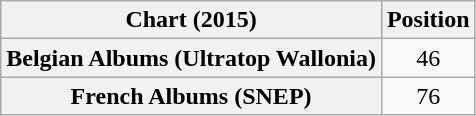<table class="wikitable sortable plainrowheaders" style="text-align:center">
<tr>
<th scope="col">Chart (2015)</th>
<th scope="col">Position</th>
</tr>
<tr>
<th scope="row">Belgian Albums (Ultratop Wallonia)</th>
<td>46</td>
</tr>
<tr>
<th scope="row">French Albums (SNEP)</th>
<td>76</td>
</tr>
</table>
